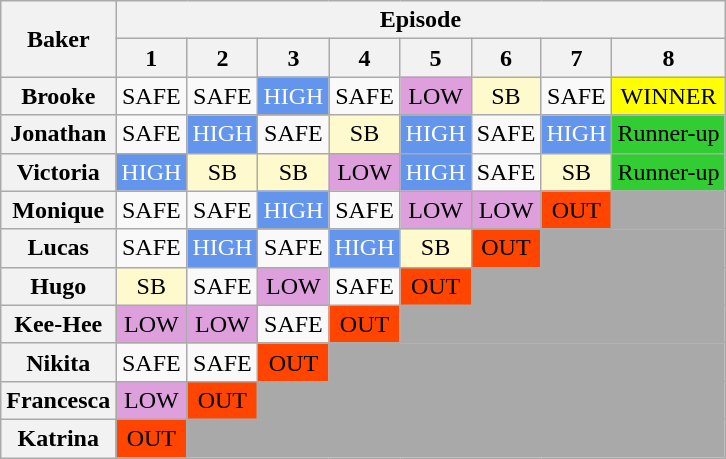<table class="wikitable" style="text-align:center">
<tr>
<th scope="col" rowspan="2">Baker</th>
<th scope="col" colspan="8">Episode</th>
</tr>
<tr>
<th>1</th>
<th>2</th>
<th>3</th>
<th>4</th>
<th>5</th>
<th>6</th>
<th>7</th>
<th>8</th>
</tr>
<tr>
<th align="left">Brooke</th>
<td>SAFE</td>
<td>SAFE</td>
<td style="background:CornflowerBlue;color:white">HIGH</td>
<td>SAFE</td>
<td style="background:Plum;">LOW</td>
<td style="background:LemonChiffon;">SB</td>
<td>SAFE</td>
<td style="background:Yellow;">WINNER</td>
</tr>
<tr>
<th align="left">Jonathan</th>
<td>SAFE</td>
<td style="background:CornflowerBlue;color:white">HIGH</td>
<td>SAFE</td>
<td style="background:LemonChiffon;">SB</td>
<td style="background:CornflowerBlue;color:white">HIGH</td>
<td>SAFE</td>
<td style="background:CornflowerBlue;color:white">HIGH</td>
<td style="background:LimeGreen;">Runner-up</td>
</tr>
<tr>
<th align="left">Victoria</th>
<td style="background:CornflowerBlue;color:white">HIGH</td>
<td style="background:LemonChiffon;">SB</td>
<td style="background:LemonChiffon;">SB</td>
<td style="background:Plum;">LOW</td>
<td style="background:CornflowerBlue;color:white">HIGH</td>
<td>SAFE</td>
<td style="background:LemonChiffon;">SB</td>
<td style="background:LimeGreen;">Runner-up</td>
</tr>
<tr>
<th align="left">Monique</th>
<td>SAFE</td>
<td>SAFE</td>
<td style="background:CornflowerBlue;color:white">HIGH</td>
<td>SAFE</td>
<td style="background:Plum;">LOW</td>
<td style="background:Plum;">LOW</td>
<td style="background:orangered;">OUT</td>
<td colspan="8" style="background:darkgrey;"></td>
</tr>
<tr>
<th align="left">Lucas</th>
<td>SAFE</td>
<td style="background:CornflowerBlue;color:white">HIGH</td>
<td>SAFE</td>
<td style="background:CornflowerBlue;color:white">HIGH</td>
<td style="background:LemonChiffon;">SB</td>
<td style="background:orangered;">OUT</td>
<td colspan="8" style="background:darkgrey;"></td>
</tr>
<tr>
<th align="left">Hugo</th>
<td style="background:LemonChiffon;">SB</td>
<td>SAFE</td>
<td style="background:Plum;">LOW</td>
<td>SAFE</td>
<td style="background:orangered;">OUT</td>
<td colspan="8" style="background:darkgrey;"></td>
</tr>
<tr>
<th align="left">Kee-Hee</th>
<td style="background:Plum;">LOW</td>
<td style="background:Plum;">LOW</td>
<td>SAFE</td>
<td style="background:orangered;">OUT</td>
<td colspan="8" style="background:darkgrey;"></td>
</tr>
<tr>
<th align="left">Nikita</th>
<td>SAFE</td>
<td>SAFE</td>
<td style="background:orangered;">OUT</td>
<td colspan="8" style="background:darkgrey;"></td>
</tr>
<tr>
<th align="left">Francesca</th>
<td style="background:Plum;">LOW</td>
<td style="background:orangered;">OUT</td>
<td colspan="8" style="background:darkgrey;"></td>
</tr>
<tr>
<th align="left">Katrina</th>
<td style="background:orangered;">OUT</td>
<td colspan="8" style="background:darkgrey;"></td>
</tr>
</table>
